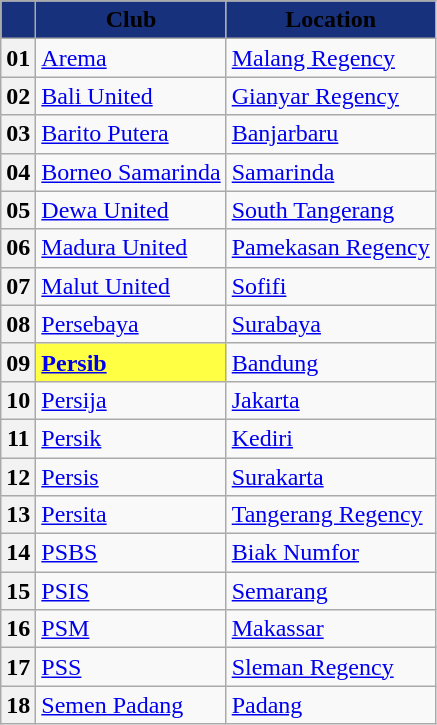<table class="wikitable sortable" style="text-align:left">
<tr>
<th style="background:#17317c;"></th>
<th style="background:#17317c;"><span>Club</span></th>
<th style="background:#17317c;"><span>Location</span></th>
</tr>
<tr>
<th>01</th>
<td><a href='#'>Arema</a></td>
<td><a href='#'>Malang Regency</a></td>
</tr>
<tr>
<th>02</th>
<td><a href='#'>Bali United</a></td>
<td><a href='#'>Gianyar Regency</a></td>
</tr>
<tr>
<th>03</th>
<td><a href='#'>Barito Putera</a></td>
<td><a href='#'>Banjarbaru</a></td>
</tr>
<tr>
<th>04</th>
<td><a href='#'>Borneo Samarinda</a></td>
<td><a href='#'>Samarinda</a></td>
</tr>
<tr>
<th>05</th>
<td><a href='#'>Dewa United</a></td>
<td><a href='#'>South Tangerang</a></td>
</tr>
<tr>
<th>06</th>
<td><a href='#'>Madura United</a></td>
<td><a href='#'>Pamekasan Regency</a></td>
</tr>
<tr>
<th>07</th>
<td><a href='#'>Malut United</a></td>
<td><a href='#'>Sofifi</a></td>
</tr>
<tr>
<th>08</th>
<td><a href='#'>Persebaya</a></td>
<td><a href='#'>Surabaya</a></td>
</tr>
<tr>
<th>09</th>
<td bgcolor=#ffff44><strong><a href='#'>Persib</a></strong></td>
<td><a href='#'>Bandung</a></td>
</tr>
<tr>
<th>10</th>
<td><a href='#'>Persija</a></td>
<td><a href='#'>Jakarta</a></td>
</tr>
<tr>
<th>11</th>
<td><a href='#'>Persik</a></td>
<td><a href='#'>Kediri</a></td>
</tr>
<tr>
<th>12</th>
<td><a href='#'>Persis</a></td>
<td><a href='#'>Surakarta</a></td>
</tr>
<tr>
<th>13</th>
<td><a href='#'>Persita</a></td>
<td><a href='#'>Tangerang Regency</a></td>
</tr>
<tr>
<th>14</th>
<td><a href='#'>PSBS</a></td>
<td><a href='#'>Biak Numfor</a></td>
</tr>
<tr>
<th>15</th>
<td><a href='#'>PSIS</a></td>
<td><a href='#'>Semarang</a></td>
</tr>
<tr>
<th>16</th>
<td><a href='#'>PSM</a></td>
<td><a href='#'>Makassar</a></td>
</tr>
<tr>
<th>17</th>
<td><a href='#'>PSS</a></td>
<td><a href='#'>Sleman Regency</a></td>
</tr>
<tr>
<th>18</th>
<td><a href='#'>Semen Padang</a></td>
<td><a href='#'>Padang</a></td>
</tr>
</table>
